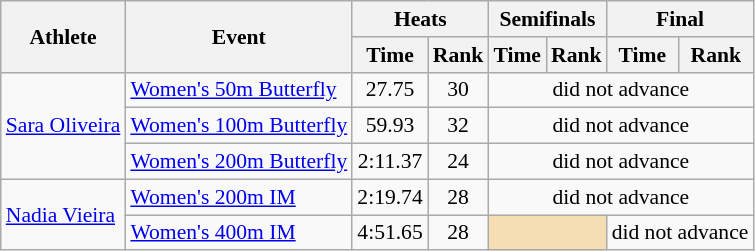<table class=wikitable style="font-size:90%">
<tr>
<th rowspan="2">Athlete</th>
<th rowspan="2">Event</th>
<th colspan="2">Heats</th>
<th colspan="2">Semifinals</th>
<th colspan="2">Final</th>
</tr>
<tr>
<th>Time</th>
<th>Rank</th>
<th>Time</th>
<th>Rank</th>
<th>Time</th>
<th>Rank</th>
</tr>
<tr>
<td rowspan="3"><a href='#'>Sara Oliveira</a></td>
<td><a href='#'>Women's 50m Butterfly</a></td>
<td align=center>27.75</td>
<td align=center>30</td>
<td align=center colspan=4>did not advance</td>
</tr>
<tr>
<td><a href='#'>Women's 100m Butterfly</a></td>
<td align=center>59.93</td>
<td align=center>32</td>
<td align=center colspan=4>did not advance</td>
</tr>
<tr>
<td><a href='#'>Women's 200m Butterfly</a></td>
<td align=center>2:11.37</td>
<td align=center>24</td>
<td align=center colspan=4>did not advance</td>
</tr>
<tr>
<td rowspan="2"><a href='#'>Nadia Vieira</a></td>
<td><a href='#'>Women's 200m IM</a></td>
<td align=center>2:19.74</td>
<td align=center>28</td>
<td align=center colspan=4>did not advance</td>
</tr>
<tr>
<td><a href='#'>Women's 400m IM</a></td>
<td align=center>4:51.65</td>
<td align=center>28</td>
<td colspan= 2 bgcolor="wheat"></td>
<td align=center colspan=2>did not advance</td>
</tr>
</table>
